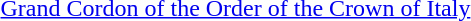<table>
<tr>
<td rowspan=2 style="width:60px; vertical-align:top;"></td>
<td><a href='#'>Grand Cordon of the Order of the Crown of Italy</a></td>
</tr>
<tr>
<td></td>
</tr>
</table>
